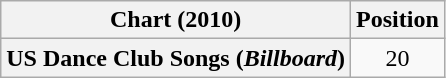<table class="wikitable plainrowheaders" style="text-align:center">
<tr>
<th scope="col">Chart (2010)</th>
<th scope="col">Position</th>
</tr>
<tr>
<th scope="row">US Dance Club Songs (<em>Billboard</em>)</th>
<td>20</td>
</tr>
</table>
